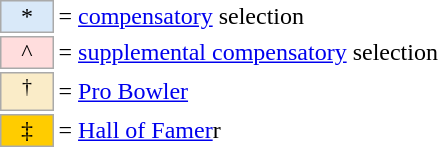<table border=0 cellspacing="0" cellpadding="8">
<tr>
<td><br><table style="margin: 0.75em 0 0 0.5em;">
<tr>
<td style="background-color:#d9e9f9; border:1px solid #aaaaaa; width:2em;" align=center>*</td>
<td>= <a href='#'>compensatory</a> selection</td>
<td></td>
</tr>
<tr>
<td style="background-color:#ffdddd; border:1px solid #aaaaaa; width:2em;" align=center>^</td>
<td>= <a href='#'>supplemental compensatory</a> selection</td>
</tr>
<tr>
<td style="background:#faecc8; border:1px solid #aaa; width:2em; text-align:center;"><sup>†</sup></td>
<td>= <a href='#'>Pro Bowler</a></td>
</tr>
<tr>
<td style="background-color:#FFCC00; border:1px solid #aaaaaa; width:2em; text-align:center;">‡</td>
<td>= <a href='#'>Hall of Famer</a>r</td>
</tr>
</table>
</td>
<td cellspacing="2"><br></td>
</tr>
</table>
